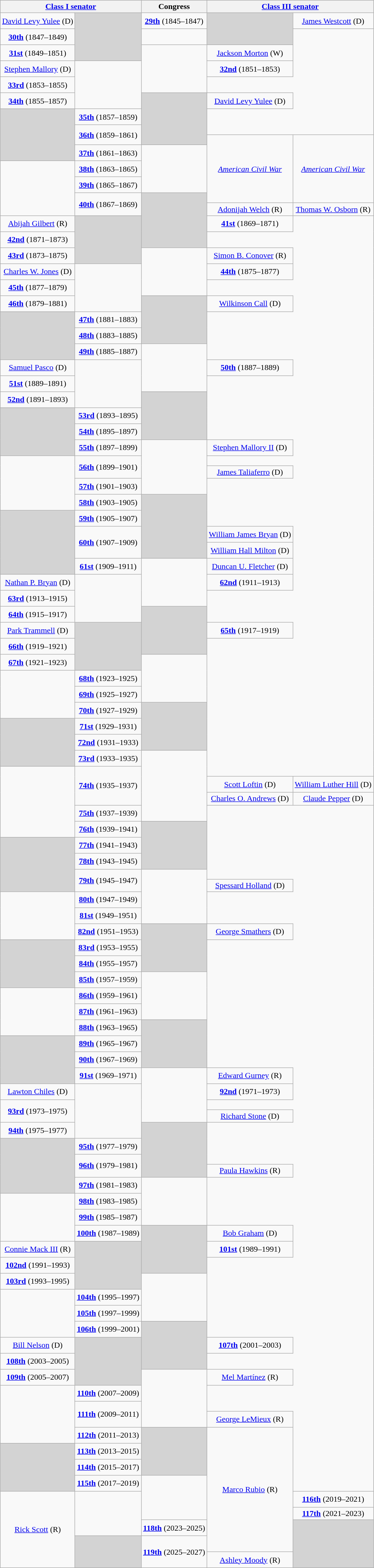<table class="wikitable sticky-header" style="text-align:center">
<tr>
<th colspan="2"><a href='#'>Class I senator</a></th>
<th>Congress</th>
<th colspan="2"><a href='#'>Class III senator</a></th>
</tr>
<tr style="height:2em">
<td><a href='#'>David Levy Yulee</a> (D)</td>
<td rowspan="3" style="background: #D3D3D3"></td>
<td><strong><a href='#'>29th</a></strong> (1845–1847)</td>
<td rowspan="2" style="background: #D3D3D3"></td>
<td><a href='#'>James Westcott</a> (D)</td>
</tr>
<tr style="height:2em">
<td><strong><a href='#'>30th</a></strong> (1847–1849)</td>
</tr>
<tr style="height:2em">
<td><strong><a href='#'>31st</a></strong> (1849–1851)</td>
<td rowspan="3"></td>
<td><a href='#'>Jackson Morton</a> (W)</td>
</tr>
<tr style="height:2em">
<td><a href='#'>Stephen Mallory</a> (D)</td>
<td rowspan="3"></td>
<td><strong><a href='#'>32nd</a></strong> (1851–1853)</td>
</tr>
<tr style="height:2em">
<td><strong><a href='#'>33rd</a></strong> (1853–1855)</td>
</tr>
<tr style="height:2em">
<td><strong><a href='#'>34th</a></strong> (1855–1857)</td>
<td rowspan="4" style="background: #D3D3D3"></td>
<td><a href='#'>David Levy Yulee</a> (D)</td>
</tr>
<tr style="height:2em">
<td rowspan="4" style="background: #D3D3D3"></td>
<td><strong><a href='#'>35th</a></strong> (1857–1859)</td>
</tr>
<tr style="height:1.25em">
<td rowspan=2><strong><a href='#'>36th</a></strong> (1859–1861)</td>
</tr>
<tr style="height:1.25em">
<td rowspan=5 ><em><a href='#'>American Civil War</a></em></td>
<td rowspan=5 ><em><a href='#'>American Civil War</a></em></td>
</tr>
<tr style="height:2em">
<td><strong><a href='#'>37th</a></strong> (1861–1863)</td>
<td rowspan="3"></td>
</tr>
<tr style="height:2em">
<td rowspan="4"></td>
<td><strong><a href='#'>38th</a></strong> (1863–1865)</td>
</tr>
<tr style="height:2em">
<td><strong><a href='#'>39th</a></strong> (1865–1867)</td>
</tr>
<tr style="height:1.25em">
<td rowspan=2><strong><a href='#'>40th</a></strong> (1867–1869)</td>
<td rowspan="4" style="background: #D3D3D3"></td>
</tr>
<tr style="height:1.25em">
<td><a href='#'>Adonijah Welch</a> (R)</td>
<td><a href='#'>Thomas W. Osborn</a> (R)</td>
</tr>
<tr style="height:2em">
<td><a href='#'>Abijah Gilbert</a> (R)</td>
<td rowspan="3" style="background: #D3D3D3"></td>
<td><strong><a href='#'>41st</a></strong> (1869–1871)</td>
</tr>
<tr style="height:2em">
<td><strong><a href='#'>42nd</a></strong> (1871–1873)</td>
</tr>
<tr style="height:2em">
<td><strong><a href='#'>43rd</a></strong> (1873–1875)</td>
<td rowspan="3"></td>
<td><a href='#'>Simon B. Conover</a> (R)</td>
</tr>
<tr style="height:2em">
<td><a href='#'>Charles W. Jones</a> (D)</td>
<td rowspan="3"></td>
<td><strong><a href='#'>44th</a></strong> (1875–1877)</td>
</tr>
<tr style="height:2em">
<td><strong><a href='#'>45th</a></strong> (1877–1879)</td>
</tr>
<tr style="height:2em">
<td><strong><a href='#'>46th</a></strong> (1879–1881)</td>
<td rowspan="3" style="background: #D3D3D3"></td>
<td><a href='#'>Wilkinson Call</a> (D)</td>
</tr>
<tr style="height:2em">
<td rowspan="3" style="background: #D3D3D3"></td>
<td><strong><a href='#'>47th</a></strong> (1881–1883)</td>
</tr>
<tr style="height:2em">
<td><strong><a href='#'>48th</a></strong> (1883–1885)</td>
</tr>
<tr style="height:2em">
<td><strong><a href='#'>49th</a></strong> (1885–1887)</td>
<td rowspan="3"></td>
</tr>
<tr style="height:2em">
<td><a href='#'>Samuel Pasco</a> (D)</td>
<td rowspan="3"></td>
<td><strong><a href='#'>50th</a></strong> (1887–1889)</td>
</tr>
<tr style="height:2em">
<td><strong><a href='#'>51st</a></strong> (1889–1891)</td>
</tr>
<tr style="height:2em">
<td><strong><a href='#'>52nd</a></strong> (1891–1893)</td>
<td rowspan="3" style="background: #D3D3D3"></td>
</tr>
<tr style="height:2em">
<td rowspan="3" style="background: #D3D3D3"></td>
<td><strong><a href='#'>53rd</a></strong> (1893–1895)</td>
</tr>
<tr style="height:2em">
<td><strong><a href='#'>54th</a></strong> (1895–1897)</td>
</tr>
<tr style="height:2em">
<td><strong><a href='#'>55th</a></strong> (1897–1899)</td>
<td rowspan="4"></td>
<td><a href='#'>Stephen Mallory II</a> (D)</td>
</tr>
<tr style="height:1.25em">
<td rowspan="4"></td>
<td rowspan=2><strong><a href='#'>56th</a></strong> (1899–1901)</td>
</tr>
<tr style="height:1.25em">
<td><a href='#'>James Taliaferro</a> (D)</td>
</tr>
<tr style="height:2em">
<td><strong><a href='#'>57th</a></strong> (1901–1903)</td>
</tr>
<tr style="height:2em">
<td><strong><a href='#'>58th</a></strong> (1903–1905)</td>
<td rowspan="4" style="background: #D3D3D3"></td>
</tr>
<tr style="height:2em">
<td rowspan="4" style="background: #D3D3D3"></td>
<td><strong><a href='#'>59th</a></strong> (1905–1907)</td>
</tr>
<tr style="height:2em">
<td rowspan=2><strong><a href='#'>60th</a></strong> (1907–1909)</td>
<td><a href='#'>William James Bryan</a> (D)</td>
</tr>
<tr style="height:2em">
<td><a href='#'>William Hall Milton</a> (D)</td>
</tr>
<tr style="height:2em">
<td><strong><a href='#'>61st</a></strong> (1909–1911)</td>
<td rowspan="3"></td>
<td><a href='#'>Duncan U. Fletcher</a> (D)</td>
</tr>
<tr style="height:2em">
<td><a href='#'>Nathan P. Bryan</a> (D)</td>
<td rowspan="3"></td>
<td><strong><a href='#'>62nd</a></strong> (1911–1913)</td>
</tr>
<tr style="height:2em">
<td><strong><a href='#'>63rd</a></strong> (1913–1915)</td>
</tr>
<tr style="height:2em">
<td><strong><a href='#'>64th</a></strong> (1915–1917)</td>
<td rowspan="3" style="background: #D3D3D3"></td>
</tr>
<tr style="height:2em">
<td><a href='#'>Park Trammell</a> (D)</td>
<td rowspan="3" style="background: #D3D3D3"></td>
<td><strong><a href='#'>65th</a></strong> (1917–1919)</td>
</tr>
<tr style="height:2em">
<td><strong><a href='#'>66th</a></strong> (1919–1921)</td>
</tr>
<tr style="height:2em">
<td><strong><a href='#'>67th</a></strong> (1921–1923)</td>
<td rowspan="3"></td>
</tr>
<tr style="height:2em">
<td rowspan="3"></td>
<td><strong><a href='#'>68th</a></strong> (1923–1925)</td>
</tr>
<tr style="height:2em">
<td><strong><a href='#'>69th</a></strong> (1925–1927)</td>
</tr>
<tr style="height:2em">
<td><strong><a href='#'>70th</a></strong> (1927–1929)</td>
<td rowspan="3" style="background: #D3D3D3"></td>
</tr>
<tr style="height:2em">
<td rowspan="3" style="background: #D3D3D3"></td>
<td><strong><a href='#'>71st</a></strong> (1929–1931)</td>
</tr>
<tr style="height:2em">
<td><strong><a href='#'>72nd</a></strong> (1931–1933)</td>
</tr>
<tr style="height:2em">
<td><strong><a href='#'>73rd</a></strong> (1933–1935)</td>
<td rowspan="5"></td>
</tr>
<tr style="height:1.25em">
<td rowspan="5"></td>
<td rowspan=3><strong><a href='#'>74th</a></strong> (1935–1937)</td>
</tr>
<tr style="height:2em">
<td><a href='#'>Scott Loftin</a> (D)</td>
<td><a href='#'>William Luther Hill</a> (D)</td>
</tr>
<tr style="height:1.25em">
<td><a href='#'>Charles O. Andrews</a> (D)</td>
<td><a href='#'>Claude Pepper</a> (D)</td>
</tr>
<tr style="height:2em">
<td><strong><a href='#'>75th</a></strong> (1937–1939)</td>
</tr>
<tr style="height:2em">
<td><strong><a href='#'>76th</a></strong> (1939–1941)</td>
<td rowspan="3" style="background: #D3D3D3"></td>
</tr>
<tr style="height:2em">
<td rowspan="4" style="background: #D3D3D3"></td>
<td><strong><a href='#'>77th</a></strong> (1941–1943)</td>
</tr>
<tr style="height:2em">
<td><strong><a href='#'>78th</a></strong> (1943–1945)</td>
</tr>
<tr style="height:1.25em">
<td rowspan=2><strong><a href='#'>79th</a></strong> (1945–1947)</td>
<td rowspan="4"></td>
</tr>
<tr style="height:1.25em">
<td><a href='#'>Spessard Holland</a> (D)</td>
</tr>
<tr style="height:2em">
<td rowspan="3"></td>
<td><strong><a href='#'>80th</a></strong> (1947–1949)</td>
</tr>
<tr style="height:2em">
<td><strong><a href='#'>81st</a></strong> (1949–1951)</td>
</tr>
<tr style="height:2em">
<td><strong><a href='#'>82nd</a></strong> (1951–1953)</td>
<td rowspan="3" style="background: #D3D3D3"></td>
<td><a href='#'>George Smathers</a> (D)</td>
</tr>
<tr style="height:2em">
<td rowspan="3" style="background: #D3D3D3"></td>
<td><strong><a href='#'>83rd</a></strong> (1953–1955)</td>
</tr>
<tr style="height:2em">
<td><strong><a href='#'>84th</a></strong> (1955–1957)</td>
</tr>
<tr style="height:2em">
<td><strong><a href='#'>85th</a></strong> (1957–1959)</td>
<td rowspan="3"></td>
</tr>
<tr style="height:2em">
<td rowspan="3"></td>
<td><strong><a href='#'>86th</a></strong> (1959–1961)</td>
</tr>
<tr style="height:2em">
<td><strong><a href='#'>87th</a></strong> (1961–1963)</td>
</tr>
<tr style="height:2em">
<td><strong><a href='#'>88th</a></strong> (1963–1965)</td>
<td rowspan="3" style="background: #D3D3D3"></td>
</tr>
<tr style="height:2em">
<td rowspan="3" style="background: #D3D3D3"></td>
<td><strong><a href='#'>89th</a></strong> (1965–1967)</td>
</tr>
<tr style="height:2em">
<td><strong><a href='#'>90th</a></strong> (1967–1969)</td>
</tr>
<tr style="height:2em">
<td><strong><a href='#'>91st</a></strong> (1969–1971)</td>
<td rowspan="4"></td>
<td><a href='#'>Edward Gurney</a> (R)</td>
</tr>
<tr style="height:2em">
<td><a href='#'>Lawton Chiles</a> (D)</td>
<td rowspan="4"></td>
<td><strong><a href='#'>92nd</a></strong> (1971–1973)</td>
</tr>
<tr style="height:1.25em">
<td rowspan=2><strong><a href='#'>93rd</a></strong> (1973–1975)</td>
</tr>
<tr style="height:1.25em">
<td><a href='#'>Richard Stone</a> (D)</td>
</tr>
<tr style="height:2em">
<td><strong><a href='#'>94th</a></strong> (1975–1977)</td>
<td rowspan="4" style="background: #D3D3D3"></td>
</tr>
<tr style="height:2em">
<td rowspan="4" style="background: #D3D3D3"></td>
<td><strong><a href='#'>95th</a></strong> (1977–1979)</td>
</tr>
<tr style="height:1.25em">
<td rowspan=2><strong><a href='#'>96th</a></strong> (1979–1981)</td>
</tr>
<tr style="height:1.25em">
<td><a href='#'>Paula Hawkins</a> (R)</td>
</tr>
<tr style="height:2em">
<td><strong><a href='#'>97th</a></strong> (1981–1983)</td>
<td rowspan="3"></td>
</tr>
<tr style="height:2em">
<td rowspan="3"></td>
<td><strong><a href='#'>98th</a></strong> (1983–1985)</td>
</tr>
<tr style="height:2em">
<td><strong><a href='#'>99th</a></strong> (1985–1987)</td>
</tr>
<tr style="height:2em">
<td><strong><a href='#'>100th</a></strong> (1987–1989)</td>
<td rowspan="3" style="background: #D3D3D3"></td>
<td><a href='#'>Bob Graham</a> (D)</td>
</tr>
<tr style="height:2em">
<td><a href='#'>Connie Mack III</a> (R)</td>
<td rowspan="3" style="background: #D3D3D3"></td>
<td><strong><a href='#'>101st</a></strong> (1989–1991)</td>
</tr>
<tr style="height:2em">
<td><strong><a href='#'>102nd</a></strong> (1991–1993)</td>
</tr>
<tr style="height:2em">
<td><strong><a href='#'>103rd</a></strong> (1993–1995)</td>
<td rowspan="3"></td>
</tr>
<tr style="height:2em">
<td rowspan="3"></td>
<td><strong><a href='#'>104th</a></strong> (1995–1997)</td>
</tr>
<tr style="height:2em">
<td><strong><a href='#'>105th</a></strong> (1997–1999)</td>
</tr>
<tr style="height:2em">
<td><strong><a href='#'>106th</a></strong> (1999–2001)</td>
<td rowspan="3" style="background: #D3D3D3"></td>
</tr>
<tr style="height:2em">
<td><a href='#'>Bill Nelson</a> (D)</td>
<td rowspan="3" style="background: #D3D3D3"></td>
<td><strong><a href='#'>107th</a></strong> (2001–2003)</td>
</tr>
<tr style="height:2em">
<td><strong><a href='#'>108th</a></strong> (2003–2005)</td>
</tr>
<tr style="height:2em">
<td><strong><a href='#'>109th</a></strong> (2005–2007)</td>
<td rowspan="4"></td>
<td><a href='#'>Mel Martínez</a> (R)</td>
</tr>
<tr style="height:2em">
<td rowspan="4"></td>
<td><strong><a href='#'>110th</a></strong> (2007–2009)</td>
</tr>
<tr style="height:1.25em">
<td rowspan=2><strong><a href='#'>111th</a></strong> (2009–2011)</td>
</tr>
<tr style="height:2em">
<td><a href='#'>George LeMieux</a> (R)</td>
</tr>
<tr style="height:2em">
<td><strong><a href='#'>112th</a></strong> (2011–2013)</td>
<td rowspan="3" style="background: #D3D3D3"></td>
<td rowspan="8" ><a href='#'>Marco Rubio</a> (R)</td>
</tr>
<tr style="height:2em">
<td rowspan="3" style="background: #D3D3D3"></td>
<td><strong><a href='#'>113th</a></strong> (2013–2015)</td>
</tr>
<tr style="height:2em">
<td><strong><a href='#'>114th</a></strong> (2015–2017)</td>
</tr>
<tr style="height:2em">
<td><strong><a href='#'>115th</a></strong> (2017–2019)</td>
<td rowspan="3"></td>
</tr>
<tr style="height:2em">
<td rowspan="5" ><a href='#'>Rick Scott</a> (R)</td>
<td rowspan="3"></td>
<td><strong><a href='#'>116th</a></strong> (2019–2021)</td>
</tr>
<tr>
<td><strong><a href='#'>117th</a></strong> (2021–2023)</td>
</tr>
<tr style="height:2em">
<td><strong><a href='#'>118th</a></strong> (2023–2025)</td>
<td rowspan="3" style="background: #D3D3D3"></td>
</tr>
<tr style="height:2em">
<td rowspan="2" style="background: #D3D3D3"></td>
<td rowspan="2"><strong><a href='#'>119th</a></strong> (2025–2027)</td>
</tr>
<tr style="height:2em">
<td><a href='#'>Ashley Moody</a> (R)</td>
</tr>
</table>
